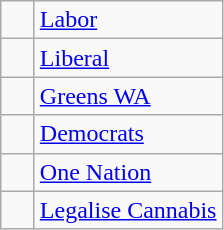<table class="wikitable">
<tr>
<td width=15 > </td>
<td><a href='#'>Labor</a></td>
</tr>
<tr>
<td width=15 > </td>
<td><a href='#'>Liberal</a></td>
</tr>
<tr>
<td width=15 > </td>
<td><a href='#'>Greens WA</a></td>
</tr>
<tr>
<td width=15 > </td>
<td><a href='#'>Democrats</a></td>
</tr>
<tr>
<td width=15 > </td>
<td><a href='#'>One Nation</a></td>
</tr>
<tr>
<td width=15 > </td>
<td><a href='#'>Legalise Cannabis</a></td>
</tr>
</table>
